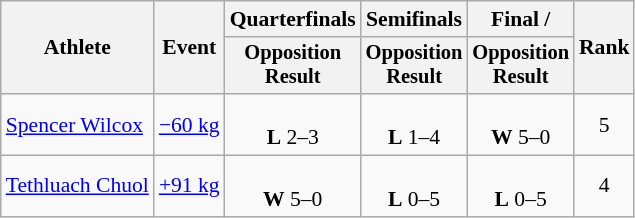<table class="wikitable" style="font-size:90%;">
<tr>
<th rowspan=2>Athlete</th>
<th rowspan=2>Event</th>
<th>Quarterfinals</th>
<th>Semifinals</th>
<th>Final / </th>
<th rowspan=2>Rank</th>
</tr>
<tr style="font-size:95%">
<th>Opposition<br>Result</th>
<th>Opposition<br>Result</th>
<th>Opposition<br>Result</th>
</tr>
<tr align=center>
<td align=left><a href='#'>Spencer Wilcox</a></td>
<td align=left><a href='#'>−60 kg</a></td>
<td><br><strong>L</strong> 2–3</td>
<td><br><strong>L</strong> 1–4</td>
<td><br><strong>W</strong> 5–0</td>
<td>5</td>
</tr>
<tr align=center>
<td align=left><a href='#'>Tethluach Chuol</a></td>
<td align=left><a href='#'>+91 kg</a></td>
<td><br><strong>W</strong> 5–0</td>
<td><br><strong>L</strong> 0–5</td>
<td><br><strong>L</strong> 0–5</td>
<td>4</td>
</tr>
</table>
